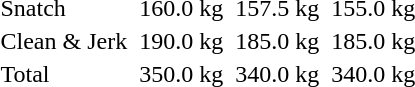<table>
<tr>
<td>Snatch</td>
<td></td>
<td>160.0 kg</td>
<td></td>
<td>157.5 kg</td>
<td></td>
<td>155.0 kg</td>
</tr>
<tr>
<td>Clean & Jerk</td>
<td></td>
<td>190.0 kg</td>
<td></td>
<td>185.0 kg</td>
<td></td>
<td>185.0 kg</td>
</tr>
<tr>
<td>Total</td>
<td></td>
<td>350.0 kg</td>
<td></td>
<td>340.0 kg</td>
<td></td>
<td>340.0 kg</td>
</tr>
</table>
